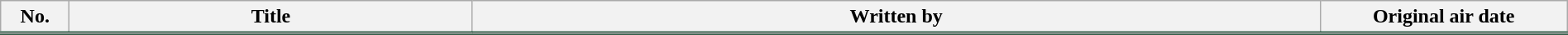<table class="plainrowheaders wikitable" style="width:100%; margin:auto; background:#FFF;">
<tr style="border-bottom: 3px solid #35604A;">
<th style="width:3em;">No.</th>
<th>Title</th>
<th>Written by</th>
<th style="width:12em;">Original air date</th>
</tr>
<tr>
</tr>
</table>
